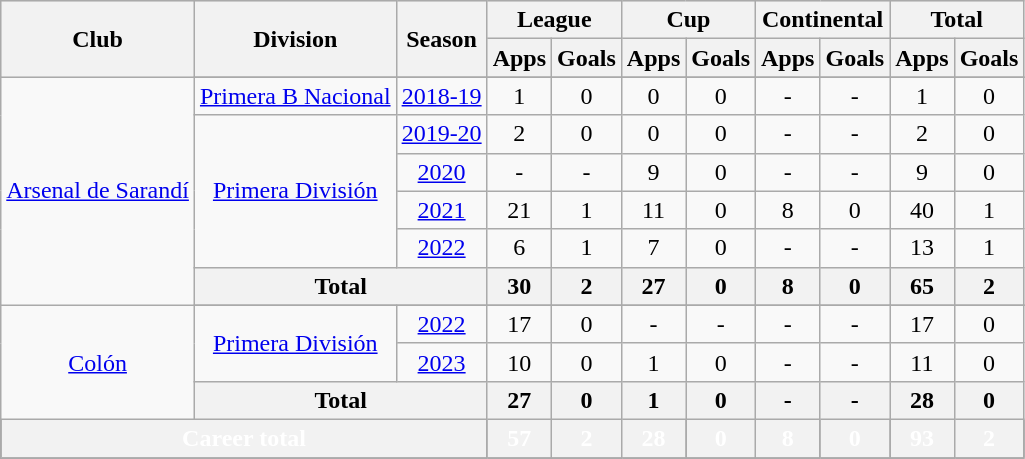<table class="wikitable" style="text-align:center">
<tr style="background:#DDDDDD">
<th rowspan="2">Club</th>
<th rowspan="2">Division</th>
<th rowspan="2">Season</th>
<th colspan="2">League</th>
<th colspan="2">Cup</th>
<th colspan="2">Continental</th>
<th colspan="2">Total</th>
</tr>
<tr style="background:#DDDDDD">
<th>Apps</th>
<th>Goals</th>
<th>Apps</th>
<th>Goals</th>
<th>Apps</th>
<th>Goals</th>
<th>Apps</th>
<th>Goals</th>
</tr>
<tr style="text-align: center;">
<td rowspan="7" align="center" valign="center"><a href='#'>Arsenal de Sarandí</a></td>
</tr>
<tr style="text-align: center;">
<td rowspan="1"><a href='#'>Primera B Nacional</a></td>
<td><a href='#'>2018-19</a></td>
<td>1</td>
<td>0</td>
<td>0</td>
<td>0</td>
<td>-</td>
<td>-</td>
<td>1</td>
<td>0</td>
</tr>
<tr style="text-align: center;">
<td rowspan="4"><a href='#'>Primera División</a></td>
<td><a href='#'>2019-20</a></td>
<td>2</td>
<td>0</td>
<td>0</td>
<td>0</td>
<td>-</td>
<td>-</td>
<td>2</td>
<td>0</td>
</tr>
<tr style="text-align: center;">
<td><a href='#'>2020</a></td>
<td>-</td>
<td>-</td>
<td>9</td>
<td>0</td>
<td>-</td>
<td>-</td>
<td>9</td>
<td>0</td>
</tr>
<tr style="text-align: center;">
<td><a href='#'>2021</a></td>
<td>21</td>
<td>1</td>
<td>11</td>
<td>0</td>
<td>8</td>
<td>0</td>
<td>40</td>
<td>1</td>
</tr>
<tr style="text-align: center;">
<td><a href='#'>2022</a></td>
<td>6</td>
<td>1</td>
<td>7</td>
<td>0</td>
<td>-</td>
<td>-</td>
<td>13</td>
<td>1</td>
</tr>
<tr align="center" style="background:#DDDDDD; color:#000000">
<th colspan="2">Total</th>
<th>30</th>
<th>2</th>
<th>27</th>
<th>0</th>
<th>8</th>
<th>0</th>
<th>65</th>
<th>2</th>
</tr>
<tr style="text-align: center;">
<td rowspan="4" align="center" valign="center"><a href='#'>Colón</a></td>
</tr>
<tr style="text-align: center;">
<td rowspan="2"><a href='#'>Primera División</a></td>
<td><a href='#'>2022</a></td>
<td>17</td>
<td>0</td>
<td>-</td>
<td>-</td>
<td>-</td>
<td>-</td>
<td>17</td>
<td>0</td>
</tr>
<tr style="text-align: center;">
<td><a href='#'>2023</a></td>
<td>10</td>
<td>0</td>
<td>1</td>
<td>0</td>
<td>-</td>
<td>-</td>
<td>11</td>
<td>0</td>
</tr>
<tr align="center" style="background:#DDDDDD; color:#000000">
<th colspan="2">Total</th>
<th>27</th>
<th>0</th>
<th>1</th>
<th>0</th>
<th>-</th>
<th>-</th>
<th>28</th>
<th>0</th>
</tr>
<tr style="color: white;" align="center" bgcolor="000000">
<th colspan="3">Career total</th>
<th>57</th>
<th>2</th>
<th>28</th>
<th>0</th>
<th>8</th>
<th>0</th>
<th>93</th>
<th>2</th>
</tr>
</table>
